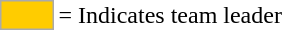<table>
<tr>
<td style="background:#fc0; border:1px solid #aaa; width:2em;"></td>
<td>= Indicates team leader</td>
</tr>
</table>
